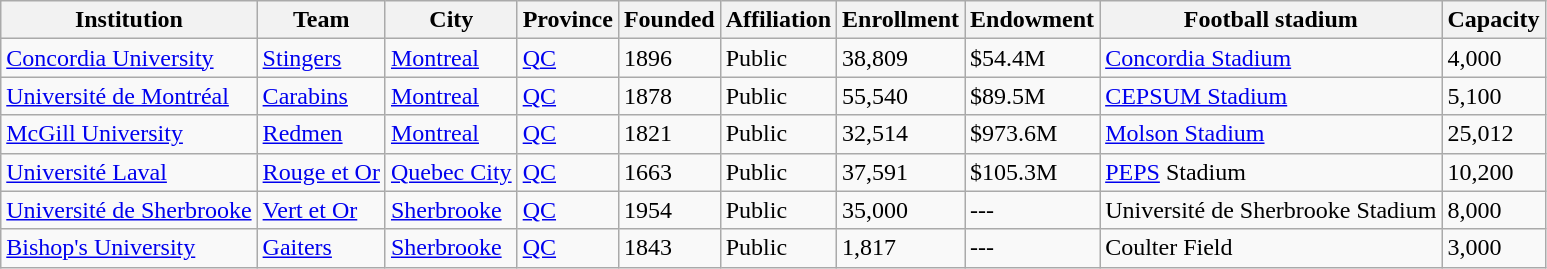<table class="wikitable">
<tr>
<th>Institution</th>
<th>Team</th>
<th>City</th>
<th>Province</th>
<th>Founded</th>
<th>Affiliation</th>
<th>Enrollment</th>
<th>Endowment</th>
<th>Football stadium</th>
<th>Capacity</th>
</tr>
<tr>
<td><a href='#'>Concordia University</a></td>
<td><a href='#'>Stingers</a></td>
<td><a href='#'>Montreal</a></td>
<td><a href='#'>QC</a></td>
<td>1896</td>
<td>Public</td>
<td>38,809</td>
<td>$54.4M</td>
<td><a href='#'>Concordia Stadium</a></td>
<td>4,000</td>
</tr>
<tr>
<td><a href='#'>Université de Montréal</a></td>
<td><a href='#'>Carabins</a></td>
<td><a href='#'>Montreal</a></td>
<td><a href='#'>QC</a></td>
<td>1878</td>
<td>Public</td>
<td>55,540</td>
<td>$89.5M</td>
<td><a href='#'>CEPSUM Stadium</a></td>
<td>5,100</td>
</tr>
<tr>
<td><a href='#'>McGill University</a></td>
<td><a href='#'>Redmen</a></td>
<td><a href='#'>Montreal</a></td>
<td><a href='#'>QC</a></td>
<td>1821</td>
<td>Public</td>
<td>32,514</td>
<td>$973.6M</td>
<td><a href='#'>Molson Stadium</a></td>
<td>25,012</td>
</tr>
<tr>
<td><a href='#'>Université Laval</a></td>
<td><a href='#'>Rouge et Or</a></td>
<td><a href='#'>Quebec City</a></td>
<td><a href='#'>QC</a></td>
<td>1663</td>
<td>Public</td>
<td>37,591</td>
<td>$105.3M</td>
<td><a href='#'>PEPS</a> Stadium</td>
<td>10,200</td>
</tr>
<tr>
<td><a href='#'>Université de Sherbrooke</a></td>
<td><a href='#'>Vert et Or</a></td>
<td><a href='#'>Sherbrooke</a></td>
<td><a href='#'>QC</a></td>
<td>1954</td>
<td>Public</td>
<td>35,000</td>
<td>---</td>
<td>Université de Sherbrooke Stadium</td>
<td>8,000</td>
</tr>
<tr>
<td><a href='#'>Bishop's University</a></td>
<td><a href='#'>Gaiters</a></td>
<td><a href='#'>Sherbrooke</a></td>
<td><a href='#'>QC</a></td>
<td>1843</td>
<td>Public</td>
<td>1,817</td>
<td>---</td>
<td>Coulter Field</td>
<td>3,000</td>
</tr>
</table>
